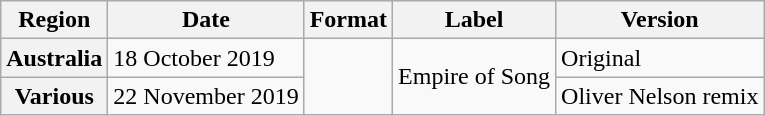<table class="wikitable plainrowheaders">
<tr>
<th scope="col">Region</th>
<th scope="col">Date</th>
<th scope="col">Format</th>
<th scope="col">Label</th>
<th scope="col">Version</th>
</tr>
<tr>
<th scope="row">Australia</th>
<td>18 October 2019</td>
<td rowspan="2"></td>
<td rowspan="2">Empire of Song</td>
<td>Original</td>
</tr>
<tr>
<th scope="row">Various</th>
<td>22 November 2019</td>
<td>Oliver Nelson remix</td>
</tr>
</table>
